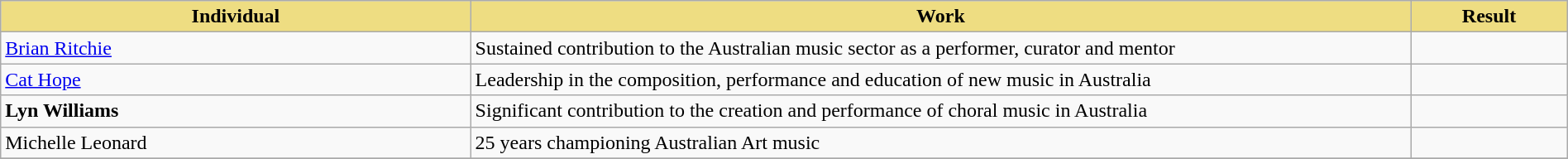<table class="wikitable" width=100%>
<tr>
<th style="width:30%;background:#EEDD82;">Individual</th>
<th style="width:60%;background:#EEDD82;">Work</th>
<th style="width:10%;background:#EEDD82;">Result<br></th>
</tr>
<tr>
<td><a href='#'>Brian Ritchie</a></td>
<td>Sustained contribution to the Australian music sector as a performer, curator and mentor</td>
<td></td>
</tr>
<tr>
<td><a href='#'>Cat Hope</a></td>
<td>Leadership in the composition, performance and education of new music in Australia</td>
<td></td>
</tr>
<tr>
<td><strong>Lyn Williams</strong></td>
<td>Significant contribution to the creation and performance of choral music in Australia</td>
<td></td>
</tr>
<tr>
<td>Michelle Leonard</td>
<td>25 years championing Australian Art music</td>
<td></td>
</tr>
<tr>
</tr>
</table>
